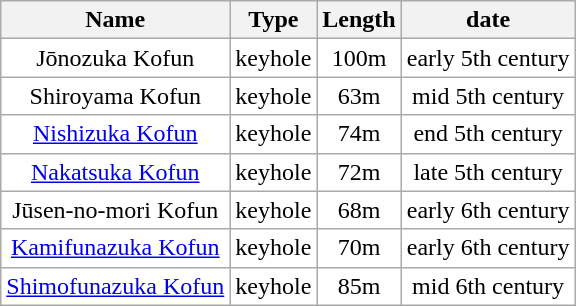<table class="wikitable" style="background:#ffffff;text-align:center;">
<tr>
<th>Name</th>
<th>Type</th>
<th>Length</th>
<th>date</th>
</tr>
<tr>
<td>Jōnozuka Kofun</td>
<td>keyhole</td>
<td>100m</td>
<td>early 5th century</td>
</tr>
<tr>
<td>Shiroyama Kofun</td>
<td>keyhole</td>
<td>63m</td>
<td>mid 5th century</td>
</tr>
<tr>
<td><a href='#'>Nishizuka Kofun</a></td>
<td>keyhole</td>
<td>74m</td>
<td>end 5th century</td>
</tr>
<tr>
<td><a href='#'>Nakatsuka Kofun</a></td>
<td>keyhole</td>
<td>72m</td>
<td>late 5th century</td>
</tr>
<tr>
<td>Jūsen-no-mori Kofun</td>
<td>keyhole</td>
<td>68m</td>
<td>early 6th century</td>
</tr>
<tr>
<td><a href='#'>Kamifunazuka Kofun</a></td>
<td>keyhole</td>
<td>70m</td>
<td>early 6th century</td>
</tr>
<tr>
<td><a href='#'>Shimofunazuka Kofun</a></td>
<td>keyhole</td>
<td>85m</td>
<td>mid 6th century</td>
</tr>
</table>
